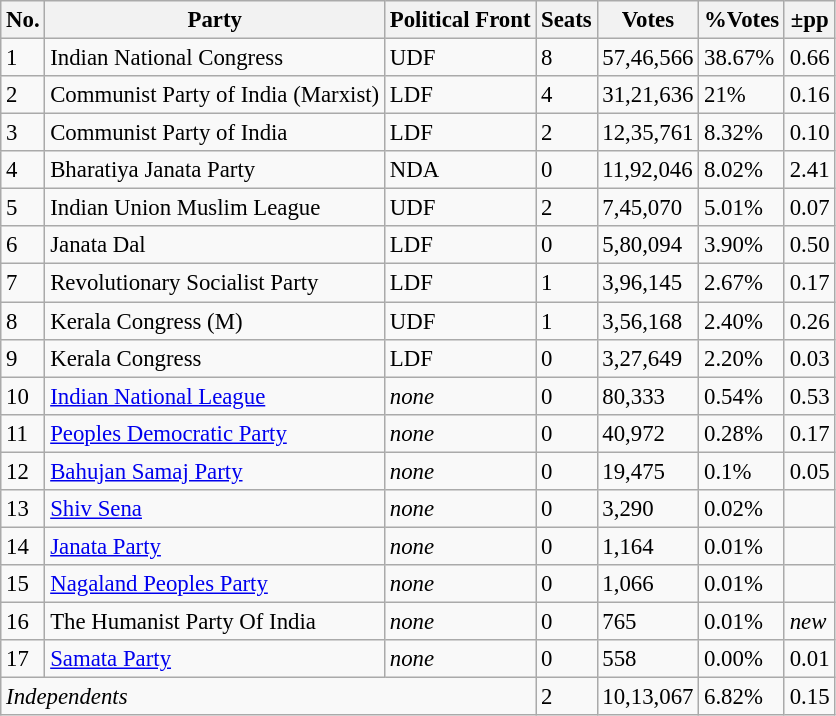<table class="wikitable sortable" style="font-size:95%;">
<tr>
<th>No.</th>
<th>Party</th>
<th>Political Front</th>
<th>Seats</th>
<th>Votes</th>
<th>%Votes</th>
<th>±pp</th>
</tr>
<tr>
<td>1</td>
<td>Indian National Congress</td>
<td>UDF</td>
<td>8</td>
<td>57,46,566</td>
<td>38.67%</td>
<td>0.66</td>
</tr>
<tr>
<td>2</td>
<td>Communist Party of India (Marxist)</td>
<td>LDF</td>
<td>4</td>
<td>31,21,636</td>
<td>21%</td>
<td>0.16</td>
</tr>
<tr>
<td>3</td>
<td>Communist Party of India</td>
<td>LDF</td>
<td>2</td>
<td>12,35,761</td>
<td>8.32%</td>
<td>0.10</td>
</tr>
<tr>
<td>4</td>
<td>Bharatiya Janata Party</td>
<td>NDA</td>
<td>0</td>
<td>11,92,046</td>
<td>8.02%</td>
<td>2.41</td>
</tr>
<tr>
<td>5</td>
<td>Indian Union Muslim League</td>
<td>UDF</td>
<td>2</td>
<td>7,45,070</td>
<td>5.01%</td>
<td>0.07</td>
</tr>
<tr>
<td>6</td>
<td>Janata Dal</td>
<td>LDF</td>
<td>0</td>
<td>5,80,094</td>
<td>3.90%</td>
<td>0.50</td>
</tr>
<tr>
<td>7</td>
<td>Revolutionary Socialist Party</td>
<td>LDF</td>
<td>1</td>
<td>3,96,145</td>
<td>2.67%</td>
<td>0.17</td>
</tr>
<tr>
<td>8</td>
<td>Kerala Congress (M)</td>
<td>UDF</td>
<td>1</td>
<td>3,56,168</td>
<td>2.40%</td>
<td>0.26</td>
</tr>
<tr>
<td>9</td>
<td>Kerala Congress</td>
<td>LDF</td>
<td>0</td>
<td>3,27,649</td>
<td>2.20%</td>
<td>0.03</td>
</tr>
<tr>
<td>10</td>
<td><a href='#'>Indian National League</a></td>
<td><em>none</em></td>
<td>0</td>
<td>80,333</td>
<td>0.54%</td>
<td>0.53</td>
</tr>
<tr>
<td>11</td>
<td><a href='#'>Peoples Democratic Party</a></td>
<td><em>none</em></td>
<td>0</td>
<td>40,972</td>
<td>0.28%</td>
<td>0.17</td>
</tr>
<tr>
<td>12</td>
<td><a href='#'>Bahujan Samaj Party</a></td>
<td><em>none</em></td>
<td>0</td>
<td>19,475</td>
<td>0.1%</td>
<td>0.05</td>
</tr>
<tr>
<td>13</td>
<td><a href='#'>Shiv Sena</a></td>
<td><em>none</em></td>
<td>0</td>
<td>3,290</td>
<td>0.02%</td>
<td></td>
</tr>
<tr>
<td>14</td>
<td><a href='#'>Janata Party</a></td>
<td><em>none</em></td>
<td>0</td>
<td>1,164</td>
<td>0.01%</td>
<td></td>
</tr>
<tr>
<td>15</td>
<td><a href='#'>Nagaland Peoples Party</a></td>
<td><em>none</em></td>
<td>0</td>
<td>1,066</td>
<td>0.01%</td>
<td></td>
</tr>
<tr>
<td>16</td>
<td>The Humanist Party Of India</td>
<td><em>none</em></td>
<td>0</td>
<td>765</td>
<td>0.01%</td>
<td><em>new</em></td>
</tr>
<tr>
<td>17</td>
<td><a href='#'>Samata Party</a></td>
<td><em>none</em></td>
<td>0</td>
<td>558</td>
<td>0.00%</td>
<td>0.01</td>
</tr>
<tr>
<td colspan="3"><em>Independents</em></td>
<td>2</td>
<td>10,13,067</td>
<td>6.82%</td>
<td>0.15</td>
</tr>
</table>
